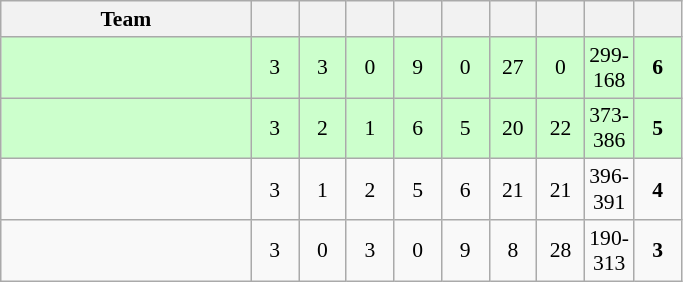<table class="wikitable" style="text-align: center; font-size:90% ">
<tr>
<th width=160>Team</th>
<th width=25></th>
<th width=25></th>
<th width=25></th>
<th width=25></th>
<th width=25></th>
<th width=25></th>
<th width=25></th>
<th width=25></th>
<th width=25></th>
</tr>
<tr bgcolor="ccffcc">
<td align=left></td>
<td>3</td>
<td>3</td>
<td>0</td>
<td>9</td>
<td>0</td>
<td>27</td>
<td>0</td>
<td>299-168</td>
<td><strong>6</strong></td>
</tr>
<tr bgcolor="ccffcc">
<td align=left></td>
<td>3</td>
<td>2</td>
<td>1</td>
<td>6</td>
<td>5</td>
<td>20</td>
<td>22</td>
<td>373-386</td>
<td><strong>5</strong></td>
</tr>
<tr>
<td align=left></td>
<td>3</td>
<td>1</td>
<td>2</td>
<td>5</td>
<td>6</td>
<td>21</td>
<td>21</td>
<td>396-391</td>
<td><strong>4</strong></td>
</tr>
<tr>
<td align=left></td>
<td>3</td>
<td>0</td>
<td>3</td>
<td>0</td>
<td>9</td>
<td>8</td>
<td>28</td>
<td>190-313</td>
<td><strong>3</strong></td>
</tr>
</table>
